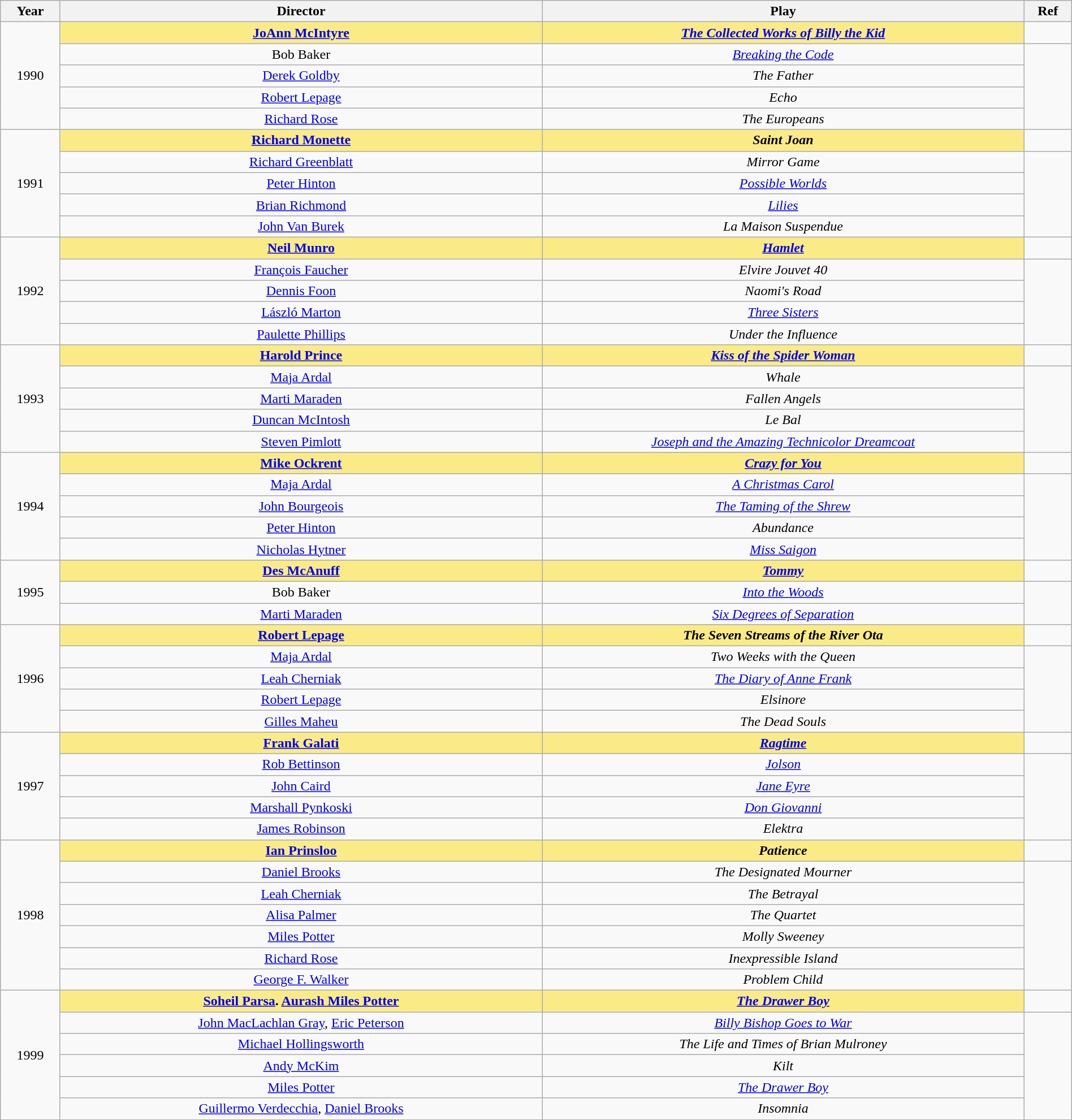<table class="wikitable" width="100%" style="text-align:center;">
<tr>
<th>Year</th>
<th width="45%">Director</th>
<th width="45%">Play</th>
<th>Ref</th>
</tr>
<tr>
<td rowspan=5>1990</td>
<td style="background:#FAEB86"><strong><a href='#'>JoAnn McIntyre</a></strong></td>
<td style="background:#FAEB86"><strong><em><a href='#'>The Collected Works of Billy the Kid</a></em></strong></td>
<td></td>
</tr>
<tr>
<td>Bob Baker</td>
<td><em><a href='#'>Breaking the Code</a></em></td>
<td rowspan=4></td>
</tr>
<tr>
<td><a href='#'>Derek Goldby</a></td>
<td><em>The Father</em></td>
</tr>
<tr>
<td><a href='#'>Robert Lepage</a></td>
<td><em>Echo</em></td>
</tr>
<tr>
<td><a href='#'>Richard Rose</a></td>
<td><em>The Europeans</em></td>
</tr>
<tr>
<td rowspan=5>1991</td>
<td style="background:#FAEB86"><strong><a href='#'>Richard Monette</a></strong></td>
<td style="background:#FAEB86"><strong><em>Saint Joan</em></strong></td>
<td></td>
</tr>
<tr>
<td><a href='#'>Richard Greenblatt</a></td>
<td><em>Mirror Game</em></td>
<td rowspan=4></td>
</tr>
<tr>
<td><a href='#'>Peter Hinton</a></td>
<td><em><a href='#'>Possible Worlds</a></em></td>
</tr>
<tr>
<td><a href='#'>Brian Richmond</a></td>
<td><em><a href='#'>Lilies</a></em></td>
</tr>
<tr>
<td><a href='#'>John Van Burek</a></td>
<td><em>La Maison Suspendue</em></td>
</tr>
<tr>
<td rowspan=5>1992</td>
<td style="background:#FAEB86"><strong><a href='#'>Neil Munro</a></strong></td>
<td style="background:#FAEB86"><strong><em><a href='#'>Hamlet</a></em></strong></td>
<td></td>
</tr>
<tr>
<td><a href='#'>François Faucher</a></td>
<td><em>Elvire Jouvet 40</em></td>
<td rowspan=4></td>
</tr>
<tr>
<td><a href='#'>Dennis Foon</a></td>
<td><em>Naomi's Road</em></td>
</tr>
<tr>
<td><a href='#'>László Marton</a></td>
<td><em><a href='#'>Three Sisters</a></em></td>
</tr>
<tr>
<td><a href='#'>Paulette Phillips</a></td>
<td><em>Under the Influence</em></td>
</tr>
<tr>
<td rowspan=5>1993</td>
<td style="background:#FAEB86"><strong><a href='#'>Harold Prince</a></strong></td>
<td style="background:#FAEB86"><strong><em><a href='#'>Kiss of the Spider Woman</a></em></strong></td>
<td></td>
</tr>
<tr>
<td><a href='#'>Maja Ardal</a></td>
<td><em>Whale</em></td>
<td rowspan=4></td>
</tr>
<tr>
<td><a href='#'>Marti Maraden</a></td>
<td><em>Fallen Angels</em></td>
</tr>
<tr>
<td><a href='#'>Duncan McIntosh</a></td>
<td><em>Le Bal</em></td>
</tr>
<tr>
<td><a href='#'>Steven Pimlott</a></td>
<td><em><a href='#'>Joseph and the Amazing Technicolor Dreamcoat</a></em></td>
</tr>
<tr>
<td rowspan=5>1994</td>
<td style="background:#FAEB86"><strong><a href='#'>Mike Ockrent</a></strong></td>
<td style="background:#FAEB86"><strong><em><a href='#'>Crazy for You</a></em></strong></td>
<td></td>
</tr>
<tr>
<td><a href='#'>Maja Ardal</a></td>
<td><em><a href='#'>A Christmas Carol</a></em></td>
<td rowspan=4></td>
</tr>
<tr>
<td><a href='#'>John Bourgeois</a></td>
<td><em><a href='#'>The Taming of the Shrew</a></em></td>
</tr>
<tr>
<td><a href='#'>Peter Hinton</a></td>
<td><em>Abundance</em></td>
</tr>
<tr>
<td><a href='#'>Nicholas Hytner</a></td>
<td><em><a href='#'>Miss Saigon</a></em></td>
</tr>
<tr>
<td rowspan=3>1995</td>
<td style="background:#FAEB86"><strong><a href='#'>Des McAnuff</a></strong></td>
<td style="background:#FAEB86"><strong><em><a href='#'>Tommy</a></em></strong></td>
<td></td>
</tr>
<tr>
<td>Bob Baker</td>
<td><em><a href='#'>Into the Woods</a></em></td>
<td rowspan=2></td>
</tr>
<tr>
<td><a href='#'>Marti Maraden</a></td>
<td><em><a href='#'>Six Degrees of Separation</a></em></td>
</tr>
<tr>
<td rowspan=5>1996</td>
<td style="background:#FAEB86"><strong><a href='#'>Robert Lepage</a></strong></td>
<td style="background:#FAEB86"><strong><em>The Seven Streams of the River Ota</em></strong></td>
<td></td>
</tr>
<tr>
<td><a href='#'>Maja Ardal</a></td>
<td><em>Two Weeks with the Queen</em></td>
<td rowspan=4></td>
</tr>
<tr>
<td><a href='#'>Leah Cherniak</a></td>
<td><em><a href='#'>The Diary of Anne Frank</a></em></td>
</tr>
<tr>
<td><a href='#'>Robert Lepage</a></td>
<td><em>Elsinore</em></td>
</tr>
<tr>
<td><a href='#'>Gilles Maheu</a></td>
<td><em>The Dead Souls</em></td>
</tr>
<tr>
<td rowspan=5>1997</td>
<td style="background:#FAEB86"><strong><a href='#'>Frank Galati</a></strong></td>
<td style="background:#FAEB86"><strong><em><a href='#'>Ragtime</a></em></strong></td>
<td></td>
</tr>
<tr>
<td><a href='#'>Rob Bettinson</a></td>
<td><em><a href='#'>Jolson</a></em></td>
<td rowspan=4></td>
</tr>
<tr>
<td><a href='#'>John Caird</a></td>
<td><em><a href='#'>Jane Eyre</a></em></td>
</tr>
<tr>
<td><a href='#'>Marshall Pynkoski</a></td>
<td><em><a href='#'>Don Giovanni</a></em></td>
</tr>
<tr>
<td><a href='#'>James Robinson</a></td>
<td><em>Elektra</em></td>
</tr>
<tr>
<td rowspan=7>1998</td>
<td style="background:#FAEB86"><strong><a href='#'>Ian Prinsloo</a></strong></td>
<td style="background:#FAEB86"><strong><em>Patience</em></strong></td>
<td></td>
</tr>
<tr>
<td><a href='#'>Daniel Brooks</a></td>
<td><em>The Designated Mourner</em></td>
<td rowspan=6></td>
</tr>
<tr>
<td><a href='#'>Leah Cherniak</a></td>
<td><em>The Betrayal</em></td>
</tr>
<tr>
<td><a href='#'>Alisa Palmer</a></td>
<td><em>The Quartet</em></td>
</tr>
<tr>
<td><a href='#'>Miles Potter</a></td>
<td><em>Molly Sweeney</em></td>
</tr>
<tr>
<td><a href='#'>Richard Rose</a></td>
<td><em>Inexpressible Island</em></td>
</tr>
<tr>
<td><a href='#'>George F. Walker</a></td>
<td><em>Problem Child</em></td>
</tr>
<tr>
<td rowspan=6>1999</td>
<td style="background:#FAEB86"><strong><a href='#'>Soheil Parsa</a>. <a href='#'>Aurash Miles Potter</a></strong></td>
<td style="background:#FAEB86"><strong><em><a href='#'>The Drawer Boy</a></em></strong></td>
<td></td>
</tr>
<tr>
<td><a href='#'>John MacLachlan Gray</a>, <a href='#'>Eric Peterson</a></td>
<td><em><a href='#'>Billy Bishop Goes to War</a></em></td>
<td rowspan=5></td>
</tr>
<tr>
<td><a href='#'>Michael Hollingsworth</a></td>
<td><em>The Life and Times of Brian Mulroney</em></td>
</tr>
<tr>
<td><a href='#'>Andy McKim</a></td>
<td><em>Kilt</em></td>
</tr>
<tr>
<td><a href='#'>Miles Potter</a></td>
<td><em><a href='#'>The Drawer Boy</a></em></td>
</tr>
<tr>
<td><a href='#'>Guillermo Verdecchia</a>, <a href='#'>Daniel Brooks</a></td>
<td><em>Insomnia</em></td>
</tr>
</table>
